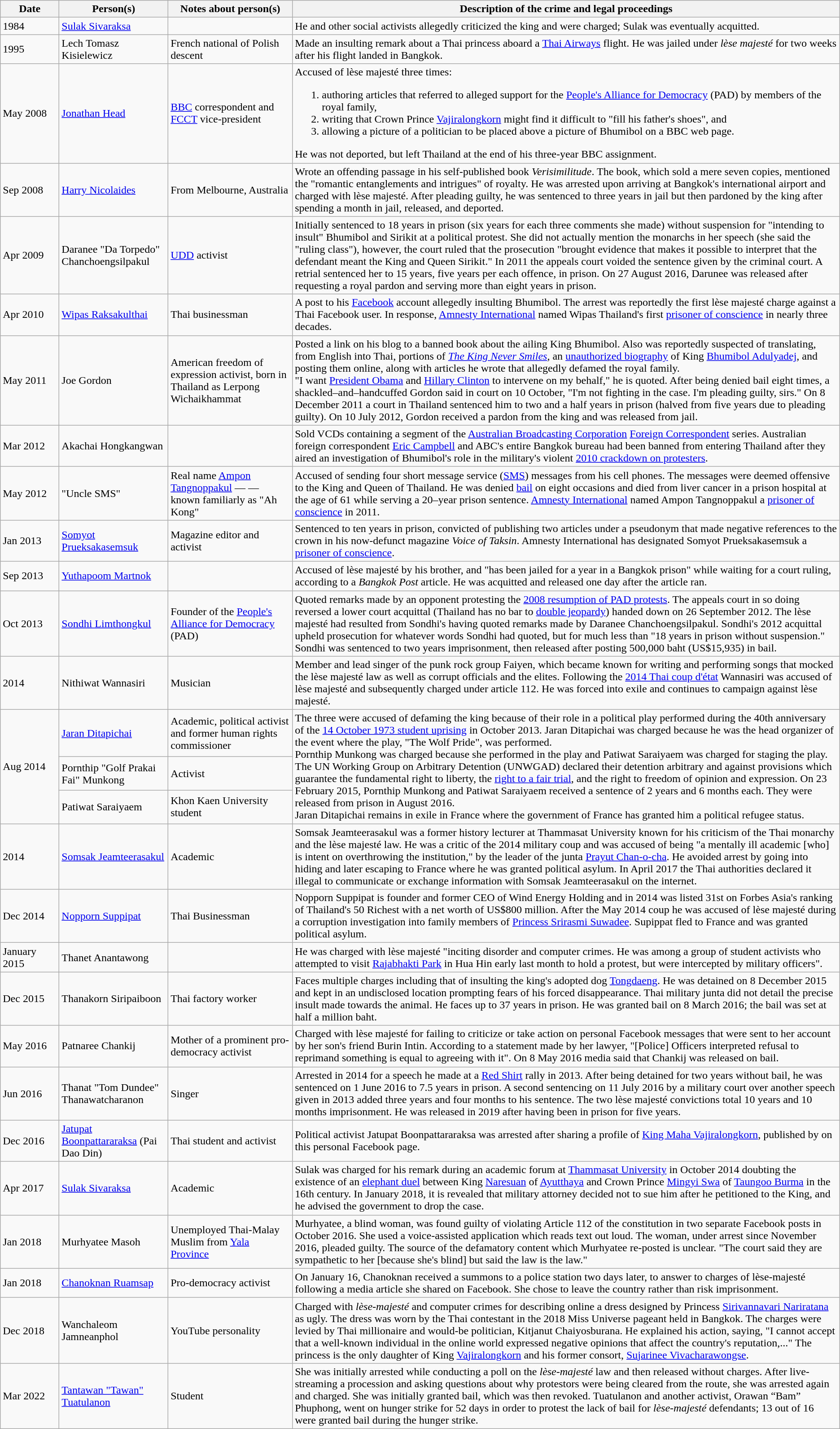<table class="wikitable">
<tr>
<th width=80pt>Date</th>
<th>Person(s)</th>
<th>Notes about person(s)</th>
<th>Description of the crime and legal proceedings</th>
</tr>
<tr>
<td>1984</td>
<td><a href='#'>Sulak Sivaraksa</a></td>
<td></td>
<td>He and other social activists allegedly criticized the king and were charged; Sulak was eventually acquitted.</td>
</tr>
<tr>
<td>1995</td>
<td>Lech Tomasz Kisielewicz</td>
<td>French national of Polish descent</td>
<td>Made an insulting remark about a Thai princess aboard a <a href='#'>Thai Airways</a> flight. He was jailed under <em>lèse majesté</em> for two weeks after his flight landed in Bangkok.</td>
</tr>
<tr>
<td>May 2008</td>
<td><a href='#'>Jonathan Head</a></td>
<td><a href='#'>BBC</a> correspondent and <a href='#'>FCCT</a> vice-president</td>
<td>Accused of lèse majesté three times:<br><ol><li>authoring articles that referred to alleged support for the <a href='#'>People's Alliance for Democracy</a> (PAD) by members of the royal family,</li><li>writing that Crown Prince <a href='#'>Vajiralongkorn</a> might find it difficult to "fill his father's shoes", and</li><li>allowing a picture of a politician to be placed above a picture of Bhumibol on a BBC web page.</li></ol>He was not deported, but left Thailand at the end of his three-year BBC assignment.</td>
</tr>
<tr>
<td>Sep 2008</td>
<td><a href='#'>Harry Nicolaides</a></td>
<td>From Melbourne, Australia</td>
<td>Wrote an offending passage in his self-published book <em>Verisimilitude</em>. The book, which sold a mere seven copies, mentioned the "romantic entanglements and intrigues" of royalty. He was arrested upon arriving at Bangkok's international airport and charged with lèse majesté. After pleading guilty, he was sentenced to three years in jail but then pardoned by the king after spending a month in jail, released, and deported.</td>
</tr>
<tr>
<td>Apr 2009</td>
<td>Daranee "Da Torpedo" Chanchoengsilpakul</td>
<td><a href='#'>UDD</a> activist</td>
<td>Initially sentenced to 18 years in prison (six years for each three comments she made) without suspension for "intending to insult" Bhumibol and Sirikit at a political protest. She did not actually mention the monarchs in her speech (she said the "ruling class"), however, the court ruled that the prosecution "brought evidence that makes it possible to interpret that the defendant meant the King and Queen Sirikit." In 2011 the appeals court voided the sentence given by the criminal court. A retrial sentenced her to 15 years, five years per each offence, in prison. On 27 August 2016, Darunee was released after requesting a royal pardon and serving more than eight years in prison.</td>
</tr>
<tr>
<td>Apr 2010</td>
<td><a href='#'>Wipas Raksakulthai</a></td>
<td>Thai businessman</td>
<td>A post to his <a href='#'>Facebook</a> account allegedly insulting Bhumibol. The arrest was reportedly the first lèse majesté charge against a Thai Facebook user. In response, <a href='#'>Amnesty International</a> named Wipas Thailand's first <a href='#'>prisoner of conscience</a> in nearly three decades.</td>
</tr>
<tr>
<td>May 2011</td>
<td>Joe Gordon</td>
<td>American freedom of expression activist, born in Thailand as Lerpong Wichaikhammat</td>
<td>Posted a link on his blog to a banned book about the ailing King Bhumibol. Also was reportedly suspected of translating, from English into Thai, portions of <em><a href='#'>The King Never Smiles</a></em>, an <a href='#'>unauthorized biography</a> of King <a href='#'>Bhumibol Adulyadej</a>, and posting them online, along with articles he wrote that allegedly defamed the royal family.<br>"I want <a href='#'>President Obama</a> and <a href='#'>Hillary Clinton</a> to intervene on my behalf," he is quoted. After being denied bail eight times, a shackled–and–handcuffed Gordon said in court on 10 October, "I'm not fighting in the case. I'm pleading guilty, sirs." On 8 December 2011 a court in Thailand sentenced him to two and a half years in prison (halved from five years due to pleading guilty). On 10 July 2012, Gordon received a pardon from the king and was released from jail.</td>
</tr>
<tr>
<td>Mar 2012</td>
<td>Akachai Hongkangwan</td>
<td></td>
<td>Sold VCDs containing a segment of the <a href='#'>Australian Broadcasting Corporation</a> <a href='#'>Foreign Correspondent</a> series. Australian foreign correspondent <a href='#'>Eric Campbell</a> and ABC's entire Bangkok bureau had been banned from entering Thailand after they aired an investigation of Bhumibol's role in the military's violent <a href='#'>2010 crackdown on protesters</a>.</td>
</tr>
<tr>
<td>May 2012</td>
<td>"Uncle SMS"</td>
<td>Real name <a href='#'>Ampon Tangnoppakul</a> —  — known familiarly as "Ah Kong" </td>
<td>Accused of sending four short message service (<a href='#'>SMS</a>) messages from his cell phones. The messages were deemed offensive to the King and Queen of Thailand. He was denied <a href='#'>bail</a> on eight occasions and died from liver cancer in a prison hospital at the age of 61 while serving a 20–year prison sentence. <a href='#'>Amnesty International</a> named Ampon Tangnoppakul a <a href='#'>prisoner of conscience</a> in 2011.</td>
</tr>
<tr>
<td>Jan 2013</td>
<td><a href='#'>Somyot Prueksakasemsuk</a></td>
<td>Magazine editor and activist</td>
<td>Sentenced to ten years in prison, convicted of publishing two articles under a pseudonym that made negative references to the crown in his now-defunct magazine <em>Voice of Taksin</em>. Amnesty International has designated Somyot Prueksakasemsuk a <a href='#'>prisoner of conscience</a>.</td>
</tr>
<tr>
<td>Sep 2013</td>
<td><a href='#'>Yuthapoom Martnok</a></td>
<td></td>
<td>Accused of lèse majesté by his brother, and "has been jailed for a year in a Bangkok prison" while waiting for a court ruling, according to a <em>Bangkok Post</em> article. He was acquitted and released one day after the article ran.</td>
</tr>
<tr>
<td>Oct 2013</td>
<td><a href='#'>Sondhi Limthongkul</a></td>
<td>Founder of the <a href='#'>People's Alliance for Democracy</a> (PAD)</td>
<td>Quoted remarks made by an opponent protesting the <a href='#'>2008 resumption of PAD protests</a>. The appeals court in so doing reversed a lower court acquittal (Thailand has no bar to <a href='#'>double jeopardy</a>) handed down on 26 September 2012. The lèse majesté had resulted from Sondhi's having quoted remarks made by Daranee Chanchoengsilpakul. Sondhi's 2012 acquittal upheld prosecution for whatever words Sondhi had quoted, but for much less than "18 years in prison without suspension." Sondhi was sentenced to two years imprisonment, then released after posting 500,000 baht (US$15,935) in bail.</td>
</tr>
<tr>
<td>2014</td>
<td>Nithiwat Wannasiri</td>
<td>Musician</td>
<td>Member and lead singer of the punk rock group Faiyen, which became known for writing and performing songs that mocked the lèse majesté law as well as corrupt officials and the elites. Following the <a href='#'>2014 Thai coup d'état</a> Wannasiri was accused of lèse majesté and subsequently charged under article 112. He was forced into exile and continues to campaign against lèse majesté.</td>
</tr>
<tr>
<td rowspan=3>Aug 2014</td>
<td><a href='#'>Jaran Ditapichai</a></td>
<td>Academic, political activist and former human rights commissioner</td>
<td rowspan=3>The three were accused of defaming the king because of their role in a political play performed during the 40th anniversary of the <a href='#'>14 October 1973 student uprising</a> in October 2013. Jaran Ditapichai was charged because he was the head organizer of the event where the play, "The Wolf Pride", was performed.<br>Pornthip Munkong was charged because she performed in the play and Patiwat Saraiyaem was charged for staging the play. The UN Working Group on Arbitrary Detention (UNWGAD) declared their detention arbitrary and against provisions which guarantee the fundamental right to liberty, the <a href='#'>right to a fair trial</a>, and the right to freedom of opinion and expression. On 23 February 2015, Pornthip Munkong and Patiwat Saraiyaem received a sentence of 2 years and 6 months each. They were released from prison in August 2016.<br>Jaran Ditapichai remains in exile in France where the government of France has granted him a political refugee status.</td>
</tr>
<tr>
<td>Pornthip "Golf Prakai Fai" Munkong</td>
<td>Activist</td>
</tr>
<tr>
<td>Patiwat Saraiyaem</td>
<td>Khon Kaen University student</td>
</tr>
<tr>
<td>2014</td>
<td><a href='#'>Somsak Jeamteerasakul</a></td>
<td>Academic</td>
<td>Somsak Jeamteerasakul was a former history lecturer at Thammasat University known for his criticism of the Thai monarchy and the lèse majesté law. He was a critic of the 2014 military coup and was accused of being "a mentally ill academic [who] is intent on overthrowing the institution," by the leader of the junta <a href='#'>Prayut Chan-o-cha</a>. He avoided arrest by going into hiding and later escaping to France where he was granted political asylum. In April 2017 the Thai authorities declared it illegal to communicate or exchange information with Somsak Jeamteerasakul on the internet.</td>
</tr>
<tr>
<td>Dec 2014</td>
<td><a href='#'>Nopporn Suppipat</a></td>
<td>Thai Businessman</td>
<td>Nopporn Suppipat is founder and former CEO of Wind Energy Holding and in 2014 was listed 31st on Forbes Asia's ranking of Thailand's 50 Richest with a net worth of US$800 million. After the May 2014 coup he was accused of lèse majesté during a corruption investigation into family members of <a href='#'>Princess Srirasmi Suwadee</a>. Supippat fled to France and was granted political asylum.</td>
</tr>
<tr>
<td>January 2015</td>
<td>Thanet Anantawong</td>
<td></td>
<td>He was charged with lèse majesté "inciting disorder and computer crimes. He was among a group of student activists who attempted to visit <a href='#'>Rajabhakti Park</a> in Hua Hin early last month to hold a protest, but were intercepted by military officers".</td>
</tr>
<tr>
<td>Dec 2015</td>
<td>Thanakorn Siripaiboon</td>
<td>Thai factory worker</td>
<td>Faces multiple charges including that of insulting the king's adopted dog <a href='#'>Tongdaeng</a>. He was detained on 8 December 2015 and kept in an undisclosed location prompting fears of his forced disappearance. Thai military junta did not detail the precise insult made towards the animal. He faces up to 37 years in prison. He was granted bail on 8 March 2016; the bail was set at half a million baht.</td>
</tr>
<tr>
<td>May 2016</td>
<td>Patnaree Chankij</td>
<td>Mother of a prominent pro-democracy activist</td>
<td>Charged with lèse majesté for failing to criticize or take action on personal Facebook messages that were sent to her account by her son's friend Burin Intin. According to a statement made by her lawyer, "[Police] Officers interpreted refusal to reprimand something is equal to agreeing with it". On 8 May 2016 media said that Chankij was released on bail.</td>
</tr>
<tr>
<td>Jun 2016</td>
<td>Thanat "Tom Dundee" Thanawatcharanon</td>
<td>Singer</td>
<td>Arrested in 2014 for a speech he made at a <a href='#'>Red Shirt</a> rally in 2013. After being detained for two years without bail, he was sentenced on 1 June 2016 to 7.5 years in prison. A second sentencing on 11 July 2016 by a military court over another speech given in 2013 added three years and four months to his sentence. The two lèse majesté convictions total 10 years and 10 months imprisonment. He was released in 2019 after having been in prison for five years.</td>
</tr>
<tr>
<td>Dec 2016</td>
<td><a href='#'>Jatupat Boonpattararaksa</a> (Pai Dao Din)</td>
<td>Thai student and activist</td>
<td>Political activist Jatupat Boonpattararaksa was arrested after sharing a profile of <a href='#'>King Maha Vajiralongkorn</a>, published by  on this personal Facebook page.</td>
</tr>
<tr>
<td>Apr 2017</td>
<td><a href='#'>Sulak Sivaraksa</a></td>
<td>Academic</td>
<td>Sulak was charged for his remark during an academic forum at <a href='#'>Thammasat University</a> in October 2014 doubting the existence of an <a href='#'>elephant duel</a> between King <a href='#'>Naresuan</a> of <a href='#'>Ayutthaya</a> and Crown Prince <a href='#'>Mingyi Swa</a> of <a href='#'>Taungoo Burma</a> in the 16th century. In January 2018, it is revealed that military attorney decided not to sue him after he petitioned to the King, and he advised the government to drop the case.</td>
</tr>
<tr>
<td>Jan 2018</td>
<td>Murhyatee Masoh</td>
<td>Unemployed Thai-Malay Muslim from <a href='#'>Yala Province</a></td>
<td>Murhyatee, a blind woman, was found guilty of violating Article 112 of the constitution in two separate Facebook posts in October 2016. She used a voice-assisted application which reads text out loud. The woman, under arrest since November 2016, pleaded guilty. The source of the defamatory content which Murhyatee re-posted is unclear. "The court said they are sympathetic to her [because she's blind] but said the law is the law."</td>
</tr>
<tr>
<td>Jan 2018</td>
<td><a href='#'>Chanoknan Ruamsap</a></td>
<td>Pro-democracy activist</td>
<td>On January 16, Chanoknan received a summons to a police station two days later, to answer to charges of lèse-majesté following a media article she shared on Facebook. She chose to leave the country rather than risk imprisonment.</td>
</tr>
<tr>
<td>Dec 2018</td>
<td>Wanchaleom Jamneanphol</td>
<td>YouTube personality</td>
<td>Charged with <em>lèse-majesté</em> and computer crimes for describing online a dress designed by Princess <a href='#'>Sirivannavari Nariratana</a> as ugly. The dress was worn by the Thai contestant in the 2018 Miss Universe pageant held in Bangkok. The charges were levied by Thai millionaire and would-be politician, Kitjanut Chaiyosburana. He explained his action, saying, "I cannot accept that a well-known individual in the online world expressed negative opinions that affect the country's reputation,..." The princess is the only daughter of King <a href='#'>Vajiralongkorn</a> and his former consort, <a href='#'>Sujarinee Vivacharawongse</a>.</td>
</tr>
<tr>
<td>Mar 2022</td>
<td><a href='#'>Tantawan "Tawan" Tuatulanon</a></td>
<td>Student</td>
<td>She was initially arrested while conducting a poll on the <em>lèse-majesté</em> law and then released without charges. After live-streaming a procession and asking questions about why protestors were being cleared from the route, she was arrested again and charged. She was initially granted bail, which was then revoked. Tuatulanon and another activist, Orawan “Bam” Phuphong, went on hunger strike for 52 days in order to protest the lack of bail for <em>lèse-majesté</em> defendants; 13 out of 16 were granted bail during the hunger strike.</td>
</tr>
</table>
